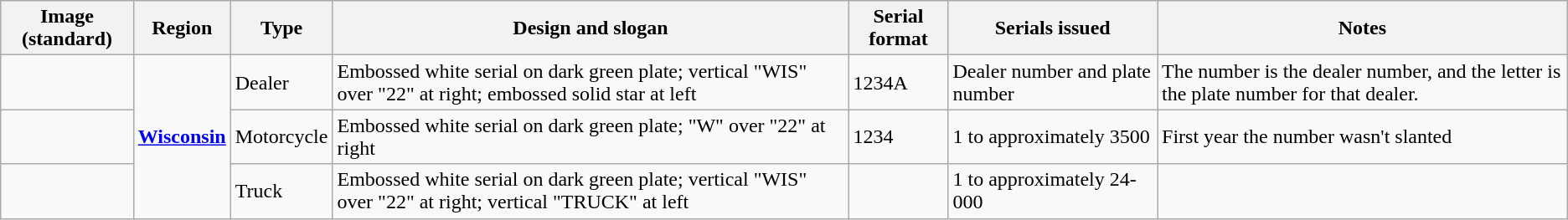<table class="wikitable">
<tr>
<th>Image (standard)</th>
<th>Region</th>
<th>Type</th>
<th>Design and slogan</th>
<th>Serial format</th>
<th>Serials issued</th>
<th>Notes</th>
</tr>
<tr>
<td></td>
<td rowspan="3"><a href='#'><strong>Wisconsin</strong></a></td>
<td>Dealer</td>
<td>Embossed white serial on dark green plate; vertical "WIS" over "22" at right; embossed solid star at left</td>
<td>1234A</td>
<td>Dealer number and plate number</td>
<td>The number is the dealer number, and the letter is the plate number for that dealer.</td>
</tr>
<tr>
<td></td>
<td>Motorcycle</td>
<td>Embossed white serial on dark green plate; "W" over "22" at right</td>
<td>1234</td>
<td>1 to approximately 3500</td>
<td>First year the number wasn't slanted</td>
</tr>
<tr>
<td></td>
<td>Truck</td>
<td>Embossed white serial on dark green plate; vertical "WIS" over "22" at right; vertical "TRUCK" at left</td>
<td></td>
<td>1 to approximately 24-000</td>
<td></td>
</tr>
</table>
